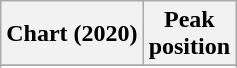<table class="wikitable sortable plainrowheaders" style="text-align:center">
<tr>
<th scope="col">Chart (2020)</th>
<th scope="col">Peak<br>position</th>
</tr>
<tr>
</tr>
<tr>
</tr>
</table>
